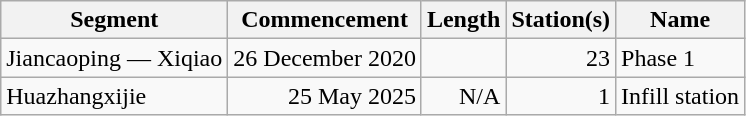<table class="wikitable" style="border-collapse: collapse; text-align: right;">
<tr>
<th>Segment</th>
<th>Commencement</th>
<th>Length</th>
<th>Station(s)</th>
<th>Name</th>
</tr>
<tr>
<td style="text-align: left">Jiancaoping — Xiqiao</td>
<td>26 December 2020</td>
<td></td>
<td>23</td>
<td style="text-align: left">Phase 1</td>
</tr>
<tr>
<td style="text-align: left;">Huazhangxijie</td>
<td>25 May 2025</td>
<td>N/A</td>
<td>1</td>
<td style="text-align: left;">Infill station</td>
</tr>
</table>
